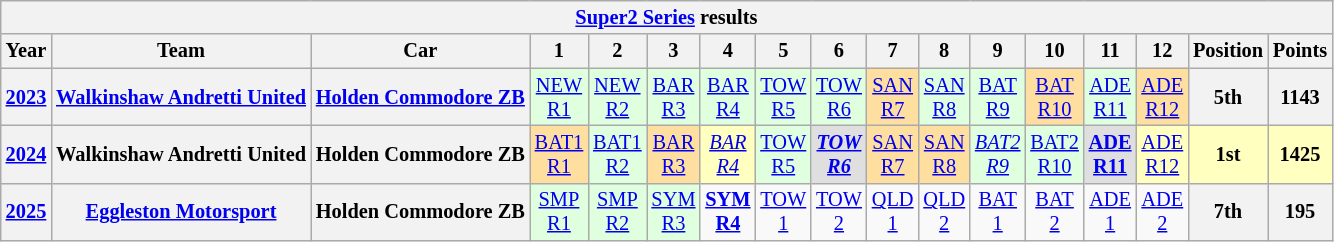<table class="wikitable" style="text-align:center; font-size:85%">
<tr>
<th colspan=17><a href='#'>Super2 Series</a> results</th>
</tr>
<tr>
<th>Year</th>
<th>Team</th>
<th>Car</th>
<th>1</th>
<th>2</th>
<th>3</th>
<th>4</th>
<th>5</th>
<th>6</th>
<th>7</th>
<th>8</th>
<th>9</th>
<th>10</th>
<th>11</th>
<th>12</th>
<th>Position</th>
<th>Points</th>
</tr>
<tr>
<th><a href='#'>2023</a></th>
<th nowrap><a href='#'>Walkinshaw Andretti United</a></th>
<th nowrap><a href='#'>Holden Commodore ZB</a></th>
<td style=background:#dfffdf><a href='#'>NEW<br>R1</a><br></td>
<td style=background:#dfffdf><a href='#'>NEW<br>R2</a><br></td>
<td style=background:#dfffdf><a href='#'>BAR<br>R3</a><br></td>
<td style=background:#dfffdf><a href='#'>BAR<br>R4</a><br></td>
<td style=background:#dfffdf><a href='#'>TOW<br>R5</a><br></td>
<td style=background:#dfffdf><a href='#'>TOW<br>R6</a><br></td>
<td style=background:#ffdf9f><a href='#'>SAN<br>R7</a><br></td>
<td style=background:#dfffdf><a href='#'>SAN<br>R8</a><br></td>
<td style=background:#dfffdf><a href='#'>BAT<br>R9</a><br></td>
<td style=background:#ffdf9f><a href='#'>BAT<br>R10</a><br></td>
<td style=background:#dfffdf><a href='#'>ADE<br>R11</a><br></td>
<td style=background:#ffdf9f><a href='#'>ADE<br>R12</a><br></td>
<th>5th</th>
<th>1143</th>
</tr>
<tr>
<th><a href='#'>2024</a></th>
<th nowrap>Walkinshaw Andretti United</th>
<th nowrap>Holden Commodore ZB</th>
<td style=background:#ffdf9f><a href='#'>BAT1<br>R1</a><br></td>
<td style=background:#dfffdf><a href='#'>BAT1<br>R2</a><br></td>
<td style=background:#ffdf9f><a href='#'>BAR<br>R3</a><br></td>
<td style=background:#ffffbf><em><a href='#'>BAR<br>R4</a></em><br></td>
<td style=background:#dfffdf><a href='#'>TOW<br>R5</a><br></td>
<td style=background:#dfdfdf><strong><em><a href='#'>TOW<br>R6</a></em></strong><br></td>
<td style=background:#ffdf9f><a href='#'>SAN<br>R7</a><br></td>
<td style=background:#ffdf9f><a href='#'>SAN<br>R8</a><br></td>
<td style=background:#dfffdf><em><a href='#'>BAT2<br>R9</a></em><br></td>
<td style=background:#dfffdf><a href='#'>BAT2<br>R10</a><br></td>
<td style=background:#dfdfdf><strong><a href='#'>ADE<br>R11</a></strong><br></td>
<td style=background:#ffffbf><a href='#'>ADE<br>R12</a><br></td>
<th style=background:#ffffbf><strong>1st</strong></th>
<th style=background:#ffffbf><strong>1425</strong></th>
</tr>
<tr>
<th><a href='#'>2025</a></th>
<th nowrap><a href='#'>Eggleston Motorsport</a></th>
<th nowrap>Holden Commodore ZB</th>
<td style=background:#dfffdf><a href='#'>SMP<br>R1</a><br></td>
<td style=background:#dfffdf><a href='#'>SMP<br>R2</a><br></td>
<td style=background:#dfffdf><a href='#'>SYM<br>R3</a><br></td>
<td><strong><a href='#'>SYM<br>R4</a><br></strong></td>
<td><a href='#'>TOW<br>1</a><br></td>
<td><a href='#'>TOW<br>2</a><br></td>
<td><a href='#'>QLD<br>1</a><br></td>
<td><a href='#'>QLD<br>2</a><br></td>
<td><a href='#'>BAT<br>1</a><br></td>
<td><a href='#'>BAT<br>2</a><br></td>
<td><a href='#'>ADE<br>1</a><br></td>
<td><a href='#'>ADE<br>2</a><br></td>
<th>7th</th>
<th>195</th>
</tr>
</table>
